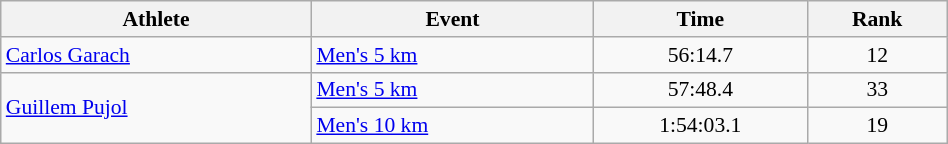<table class="wikitable" style="text-align:center; font-size:90%; width:50%;">
<tr>
<th>Athlete</th>
<th>Event</th>
<th>Time</th>
<th>Rank</th>
</tr>
<tr>
<td align=left><a href='#'>Carlos Garach</a></td>
<td align=left><a href='#'>Men's 5 km</a></td>
<td>56:14.7</td>
<td>12</td>
</tr>
<tr>
<td align=left rowspan=2><a href='#'>Guillem Pujol</a></td>
<td align=left><a href='#'>Men's 5 km</a></td>
<td>57:48.4</td>
<td>33</td>
</tr>
<tr>
<td align=left><a href='#'>Men's 10 km</a></td>
<td>1:54:03.1</td>
<td>19</td>
</tr>
</table>
